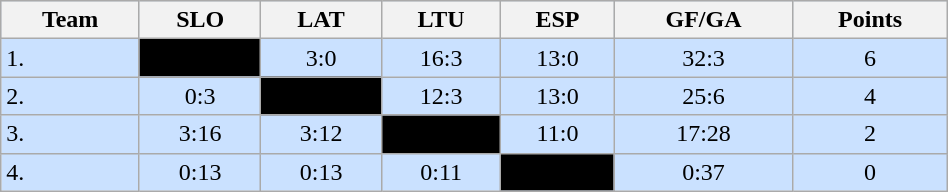<table class="wikitable" bgcolor="#EFEFFF" width="50%">
<tr bgcolor="#BCD2EE">
<th>Team</th>
<th>SLO</th>
<th>LAT</th>
<th>LTU</th>
<th>ESP</th>
<th>GF/GA</th>
<th>Points</th>
</tr>
<tr bgcolor="#CAE1FF" align="center">
<td align="left">1. </td>
<td style="background:#000000;"></td>
<td>3:0</td>
<td>16:3</td>
<td>13:0</td>
<td>32:3</td>
<td>6</td>
</tr>
<tr bgcolor="#CAE1FF" align="center">
<td align="left">2. </td>
<td>0:3</td>
<td style="background:#000000;"></td>
<td>12:3</td>
<td>13:0</td>
<td>25:6</td>
<td>4</td>
</tr>
<tr bgcolor="#CAE1FF" align="center">
<td align="left">3. </td>
<td>3:16</td>
<td>3:12</td>
<td style="background:#000000;"></td>
<td>11:0</td>
<td>17:28</td>
<td>2</td>
</tr>
<tr bgcolor="#CAE1FF" align="center">
<td align="left">4. </td>
<td>0:13</td>
<td>0:13</td>
<td>0:11</td>
<td style="background:#000000;"></td>
<td>0:37</td>
<td>0</td>
</tr>
</table>
